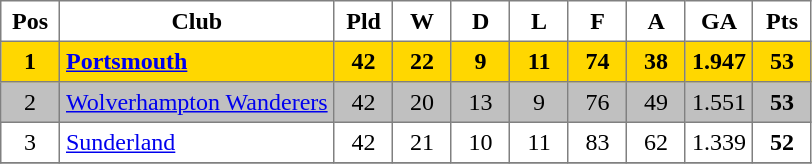<table class="toccolours" border="1" cellpadding="4" cellspacing="0" style="text-align:center; border-collapse: collapse; margin:0;">
<tr>
<th width=30>Pos</th>
<th>Club</th>
<th width=30>Pld</th>
<th width=30>W</th>
<th width=30>D</th>
<th width=30>L</th>
<th width=30>F</th>
<th width=30>A</th>
<th width=30>GA</th>
<th width=30>Pts</th>
</tr>
<tr bgcolor="gold">
<td><strong>1</strong></td>
<td align=left><strong><a href='#'>Portsmouth</a></strong></td>
<td><strong>42</strong></td>
<td><strong>22</strong></td>
<td><strong>9</strong></td>
<td><strong>11</strong></td>
<td><strong>74</strong></td>
<td><strong>38</strong></td>
<td><strong>1.947</strong></td>
<td><strong>53</strong></td>
</tr>
<tr bgcolor="silver">
<td>2</td>
<td align=left><a href='#'>Wolverhampton Wanderers</a></td>
<td>42</td>
<td>20</td>
<td>13</td>
<td>9</td>
<td>76</td>
<td>49</td>
<td>1.551</td>
<td><strong>53</strong></td>
</tr>
<tr>
<td>3</td>
<td align=left><a href='#'>Sunderland</a></td>
<td>42</td>
<td>21</td>
<td>10</td>
<td>11</td>
<td>83</td>
<td>62</td>
<td>1.339</td>
<td><strong>52</strong></td>
</tr>
<tr>
</tr>
</table>
